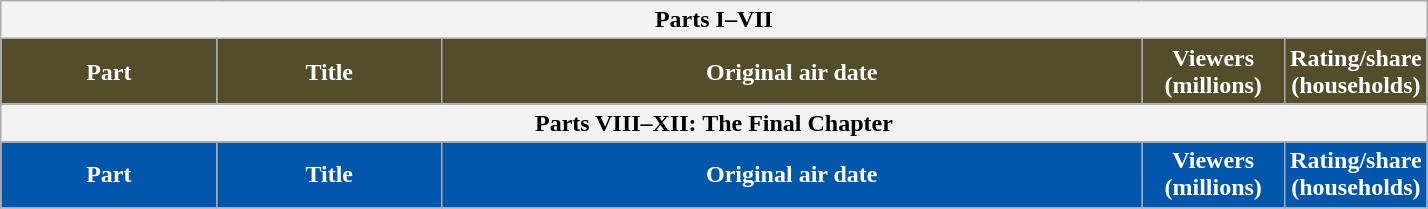<table class="wikitable plainrowheaders">
<tr>
<th colspan=5>Parts I–VII</th>
</tr>
<tr>
<th style="background: #544d2c; color: #ffffff;">Part</th>
<th style="background: #544d2c; color: #ffffff;">Title</th>
<th style="background: #544d2c; color: #ffffff;">Original air date</th>
<th style="background: #544d2c; color: #ffffff; width:10%">Viewers<br>(millions)</th>
<th style="background: #544d2c; color: #ffffff; width:10%">Rating/share<br>(households)</th>
</tr>
<tr>
<th colspan=5>Parts VIII–XII: The Final Chapter</th>
</tr>
<tr>
<th style="background: #0257AC; color: #ffffff;">Part</th>
<th style="background: #0257AC; color: #ffffff;">Title</th>
<th style="background: #0257AC; color: #ffffff;">Original air date</th>
<th style="background: #0257AC; color: #ffffff;">Viewers<br>(millions)</th>
<th style="background: #0257AC; color: #ffffff;">Rating/share<br>(households)</th>
</tr>
<tr>
</tr>
</table>
